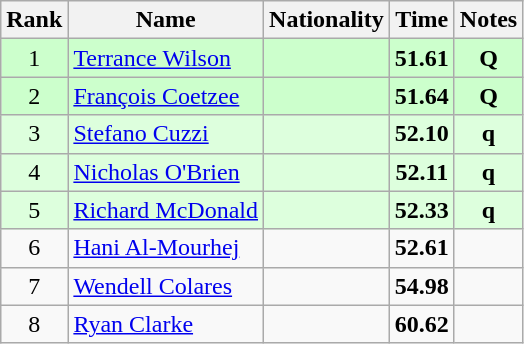<table class="wikitable sortable" style="text-align:center">
<tr>
<th>Rank</th>
<th>Name</th>
<th>Nationality</th>
<th>Time</th>
<th>Notes</th>
</tr>
<tr bgcolor=ccffcc>
<td>1</td>
<td align=left><a href='#'>Terrance Wilson</a></td>
<td align=left></td>
<td><strong>51.61</strong></td>
<td><strong>Q</strong></td>
</tr>
<tr bgcolor=ccffcc>
<td>2</td>
<td align=left><a href='#'>François Coetzee</a></td>
<td align=left></td>
<td><strong>51.64</strong></td>
<td><strong>Q</strong></td>
</tr>
<tr bgcolor=ddffdd>
<td>3</td>
<td align=left><a href='#'>Stefano Cuzzi</a></td>
<td align=left></td>
<td><strong>52.10</strong></td>
<td><strong>q</strong></td>
</tr>
<tr bgcolor=ddffdd>
<td>4</td>
<td align=left><a href='#'>Nicholas O'Brien</a></td>
<td align=left></td>
<td><strong>52.11</strong></td>
<td><strong>q</strong></td>
</tr>
<tr bgcolor=ddffdd>
<td>5</td>
<td align=left><a href='#'>Richard McDonald</a></td>
<td align=left></td>
<td><strong>52.33</strong></td>
<td><strong>q</strong></td>
</tr>
<tr>
<td>6</td>
<td align=left><a href='#'>Hani Al-Mourhej</a></td>
<td align=left></td>
<td><strong>52.61</strong></td>
<td></td>
</tr>
<tr>
<td>7</td>
<td align=left><a href='#'>Wendell Colares</a></td>
<td align=left></td>
<td><strong>54.98</strong></td>
<td></td>
</tr>
<tr>
<td>8</td>
<td align=left><a href='#'>Ryan Clarke</a></td>
<td align=left></td>
<td><strong>60.62</strong></td>
<td></td>
</tr>
</table>
